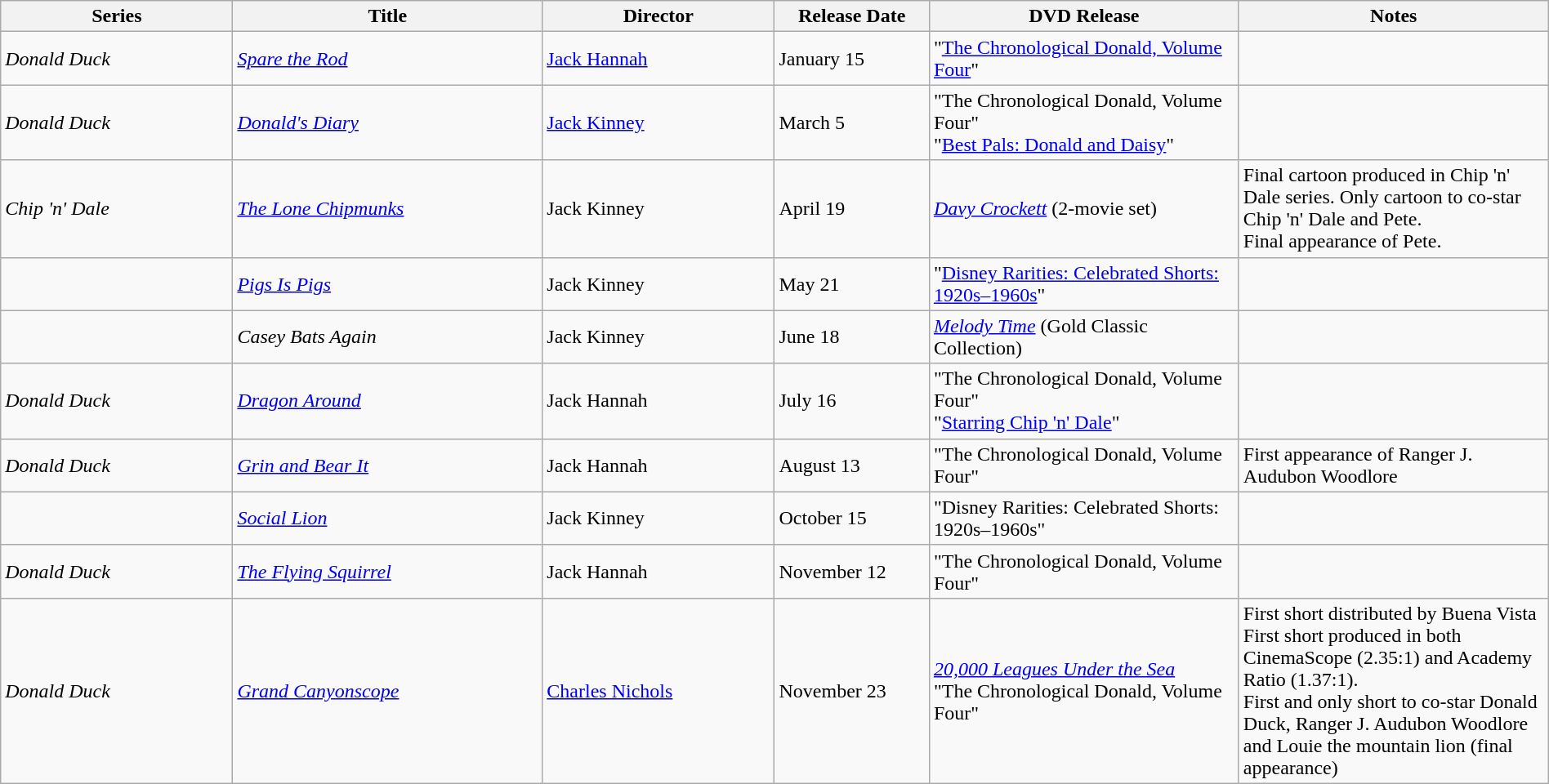<table class="wikitable" style="width:100%;">
<tr>
<th style="width:15%;">Series</th>
<th style="width:20%;">Title</th>
<th style="width:15%;">Director</th>
<th style="width:10%;">Release Date</th>
<th style="width:20%;">DVD Release</th>
<th style="width:20%;">Notes</th>
</tr>
<tr>
<td><em>Donald Duck</em></td>
<td><em><a href='#'>Spare the Rod</a></em></td>
<td><a href='#'>Jack Hannah</a></td>
<td>January 15</td>
<td>"<a href='#'>The Chronological Donald, Volume Four</a>"</td>
<td></td>
</tr>
<tr>
<td><em>Donald Duck</em></td>
<td><em><a href='#'>Donald's Diary</a></em></td>
<td><a href='#'>Jack Kinney</a></td>
<td>March 5</td>
<td>"The Chronological Donald, Volume Four" <br>"<a href='#'>Best Pals: Donald and Daisy</a>"</td>
<td></td>
</tr>
<tr>
<td><em>Chip 'n' Dale</em></td>
<td><em><a href='#'>The Lone Chipmunks</a></em></td>
<td>Jack Kinney</td>
<td>April 19</td>
<td><em><a href='#'>Davy Crockett</a></em> (2-movie set)</td>
<td>Final cartoon produced in Chip 'n' Dale series. Only cartoon to co-star Chip 'n' Dale and Pete.<br>Final appearance of Pete.</td>
</tr>
<tr>
<td></td>
<td><em><a href='#'>Pigs Is Pigs</a></em> </td>
<td>Jack Kinney</td>
<td>May 21</td>
<td>"<a href='#'>Disney Rarities: Celebrated Shorts: 1920s–1960s</a>"</td>
<td></td>
</tr>
<tr>
<td></td>
<td><em>Casey Bats Again</em></td>
<td>Jack Kinney</td>
<td>June 18</td>
<td><em><a href='#'>Melody Time</a></em> (Gold Classic Collection)</td>
<td></td>
</tr>
<tr>
<td><em>Donald Duck</em></td>
<td><em><a href='#'>Dragon Around</a></em></td>
<td>Jack Hannah</td>
<td>July 16</td>
<td>"The Chronological Donald, Volume Four" <br>"<a href='#'>Starring Chip 'n' Dale</a>"</td>
<td></td>
</tr>
<tr>
<td><em>Donald Duck</em></td>
<td><em><a href='#'>Grin and Bear It</a></em></td>
<td>Jack Hannah</td>
<td>August 13</td>
<td>"The Chronological Donald, Volume Four"</td>
<td>First appearance of Ranger J. Audubon Woodlore</td>
</tr>
<tr>
<td></td>
<td><em><a href='#'>Social Lion</a></em></td>
<td>Jack Kinney</td>
<td>October 15</td>
<td>"Disney Rarities: Celebrated Shorts: 1920s–1960s"</td>
<td></td>
</tr>
<tr>
<td><em>Donald Duck</em></td>
<td><em><a href='#'>The Flying Squirrel</a></em></td>
<td>Jack Hannah</td>
<td>November 12</td>
<td>"The Chronological Donald, Volume Four"</td>
<td></td>
</tr>
<tr>
<td><em>Donald Duck</em></td>
<td><em><a href='#'>Grand Canyonscope</a></em></td>
<td><a href='#'>Charles Nichols</a></td>
<td>November 23</td>
<td><em><a href='#'>20,000 Leagues Under the Sea</a></em> <br>"The Chronological Donald, Volume Four"</td>
<td>First short distributed by Buena Vista<br>First short produced in both CinemaScope (2.35:1)  and Academy Ratio (1.37:1). <br> First and only short to co-star Donald Duck, Ranger J. Audubon Woodlore and  Louie the mountain lion (final appearance)</td>
</tr>
</table>
